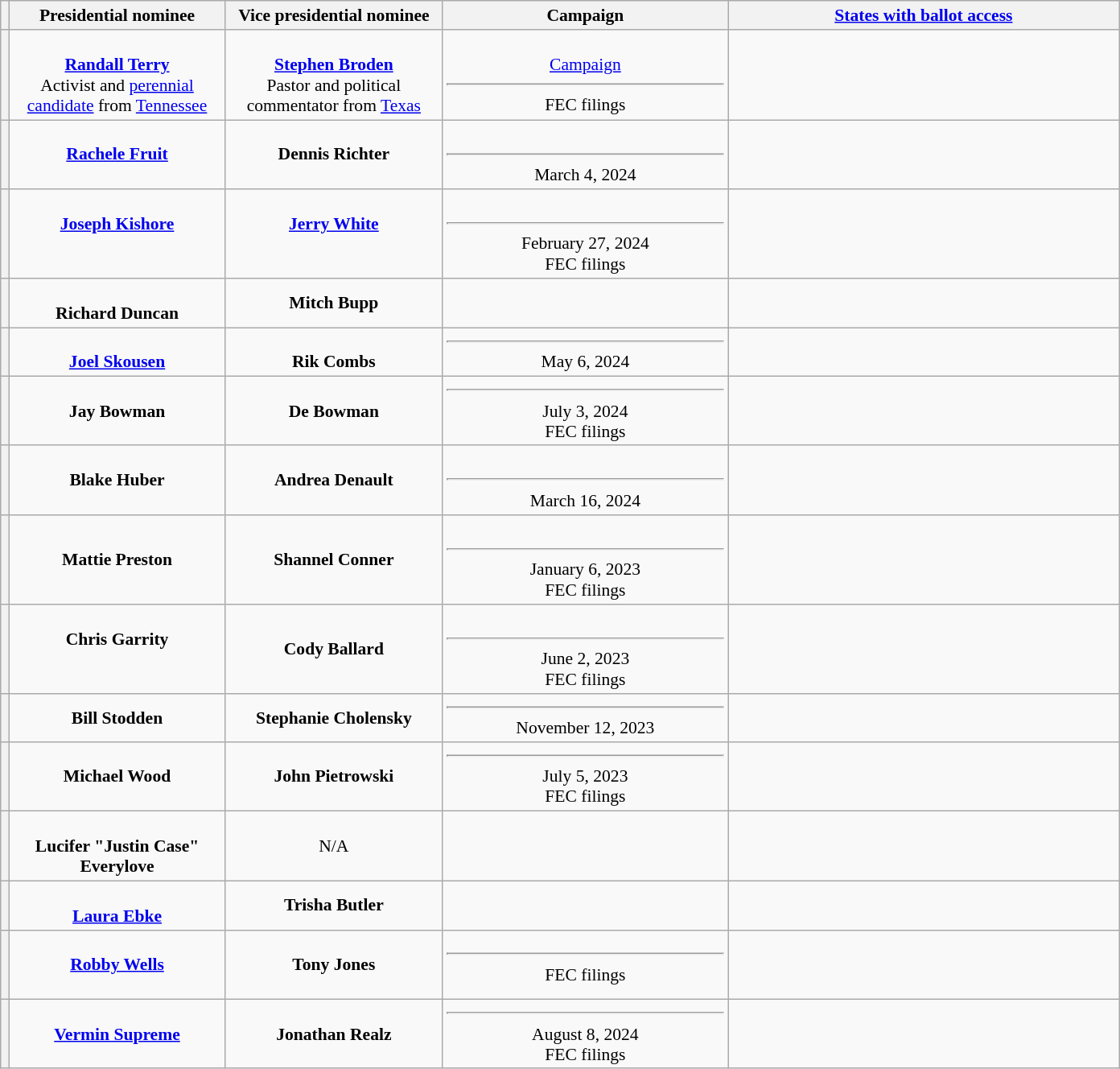<table class="wikitable sortable" style="text-align:center; font-size:90%">
<tr>
<th></th>
<th style="width:12em;">Presidential nominee</th>
<th style="width:12em;">Vice presidential nominee</th>
<th style="width:16em;">Campaign</th>
<th style="width:22em;"><a href='#'>States with ballot access</a></th>
</tr>
<tr>
<th></th>
<td style="vertical-align:top;"><br><strong><a href='#'>Randall Terry</a></strong><br>Activist and <a href='#'>perennial candidate</a> from <a href='#'>Tennessee</a></td>
<td style="vertical-align:top;"><br><strong><a href='#'>Stephen Broden</a></strong><br> Pastor and political commentator from <a href='#'>Texas</a></td>
<td><br> <a href='#'>Campaign</a><hr>FEC filings<br></td>
<td></td>
</tr>
<tr>
<th></th>
<td style="vertical-align:middle;"><strong><a href='#'>Rachele Fruit</a></strong><br></td>
<td style="vertical-align:middle;"><strong>Dennis Richter</strong><br></td>
<td><br><hr>March 4, 2024<br></td>
<td></td>
</tr>
<tr>
<th></th>
<td style="vertical-align:top;"><br><strong><a href='#'>Joseph Kishore</a></strong><br></td>
<td style="vertical-align:top;"><br><strong><a href='#'>Jerry White</a></strong><br></td>
<td><br><hr>February 27, 2024<br>FEC filings<br></td>
<td></td>
</tr>
<tr>
<th></th>
<td style="vertical-align:top;"><br><strong>Richard Duncan</strong><br></td>
<td style="vertical-align:center;"><strong>Mitch Bupp</strong><br></td>
<td></td>
<td></td>
</tr>
<tr>
<th></th>
<td style="vertical-align:top;"><br><strong><a href='#'>Joel Skousen</a></strong><br></td>
<td style="vertical-align:top;"><br><strong>Rik Combs</strong><br></td>
<td><hr>May 6, 2024</td>
<td></td>
</tr>
<tr>
<th></th>
<td style="vertical-align:top;"><br><strong>Jay Bowman</strong><br></td>
<td style="vertical-align:top;"><br><strong>De Bowman</strong><br></td>
<td><hr>July 3, 2024<br>FEC filings</td>
<td></td>
</tr>
<tr>
<th></th>
<td style="vertical-align:center;"><strong>Blake Huber</strong><br></td>
<td style="vertical-align:center;"><strong>Andrea Denault</strong><br></td>
<td><br><hr>March 16, 2024</td>
<td></td>
</tr>
<tr>
<th></th>
<td style="vertical-align:center;"><strong>Mattie Preston</strong><br></td>
<td style="vertical-align:center;"><strong>Shannel Conner</strong><br></td>
<td><br><hr>January 6, 2023<br>FEC filings</td>
<td></td>
</tr>
<tr>
<th></th>
<td style="vertical-align:top;"><br><strong>Chris Garrity</strong><br></td>
<td style="vertical-align:center;"><strong>Cody Ballard</strong><br></td>
<td><br><hr>June 2, 2023<br>FEC filings</td>
<td></td>
</tr>
<tr>
<th></th>
<td style="vertical-align:center;"><strong>Bill Stodden</strong><br></td>
<td style="vertical-align:center;"><strong>Stephanie Cholensky</strong><br></td>
<td><hr>November 12, 2023</td>
<td></td>
</tr>
<tr>
<th></th>
<td style="vertical-align:center;"><strong>Michael Wood</strong><br></td>
<td style="vertical-align:center;"><strong>John Pietrowski</strong><br></td>
<td><hr>July 5, 2023<br>FEC filings</td>
<td></td>
</tr>
<tr>
<th></th>
<td style="vertical-align:top;"><br><strong>Lucifer "Justin Case" Everylove</strong><br></td>
<td>N/A</td>
<td></td>
<td></td>
</tr>
<tr>
<th></th>
<td style="vertical-align:top;"><br><strong><a href='#'>Laura Ebke</a></strong><br></td>
<td style="vertical-align:center;"><strong>Trisha Butler</strong><br></td>
<td></td>
<td></td>
</tr>
<tr>
<th></th>
<td style="vertical-align:top;"><br><strong><a href='#'>Robby Wells</a></strong><br><br></td>
<td style="vertical-align:top;"><br><strong>Tony Jones</strong><br><br></td>
<td><hr>FEC filings</td>
<td></td>
</tr>
<tr>
<th></th>
<td style="vertical-align:top;"><br><strong><a href='#'>Vermin Supreme</a></strong><br></td>
<td style="vertical-align:middle;"><strong>Jonathan Realz</strong><br></td>
<td><hr>August 8, 2024<br>FEC filings<br></td>
<td></td>
</tr>
</table>
